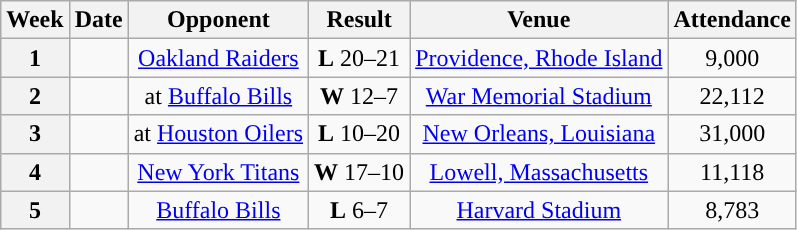<table class="wikitable" style="text-align:center">
<tr>
<th>Week</th>
<th>Date</th>
<th>Opponent</th>
<th>Result</th>
<th>Venue</th>
<th>Attendance</th>
</tr>
<tr>
<th>1</th>
<td></td>
<td><a href='#'>Oakland Raiders</a></td>
<td><strong>L</strong> 20–21</td>
<td><a href='#'>Providence, Rhode Island</a></td>
<td>9,000</td>
</tr>
<tr>
<th>2</th>
<td></td>
<td>at <a href='#'>Buffalo Bills</a></td>
<td><strong>W</strong> 12–7</td>
<td><a href='#'>War Memorial Stadium</a></td>
<td>22,112</td>
</tr>
<tr>
<th>3</th>
<td></td>
<td>at <a href='#'>Houston Oilers</a></td>
<td><strong>L</strong> 10–20</td>
<td><a href='#'>New Orleans, Louisiana</a></td>
<td>31,000</td>
</tr>
<tr>
<th>4</th>
<td></td>
<td><a href='#'>New York Titans</a></td>
<td><strong>W</strong> 17–10</td>
<td><a href='#'>Lowell, Massachusetts</a></td>
<td>11,118</td>
</tr>
<tr>
<th>5</th>
<td></td>
<td><a href='#'>Buffalo Bills</a></td>
<td><strong>L</strong> 6–7</td>
<td><a href='#'>Harvard Stadium</a></td>
<td>8,783</td>
</tr>
</table>
